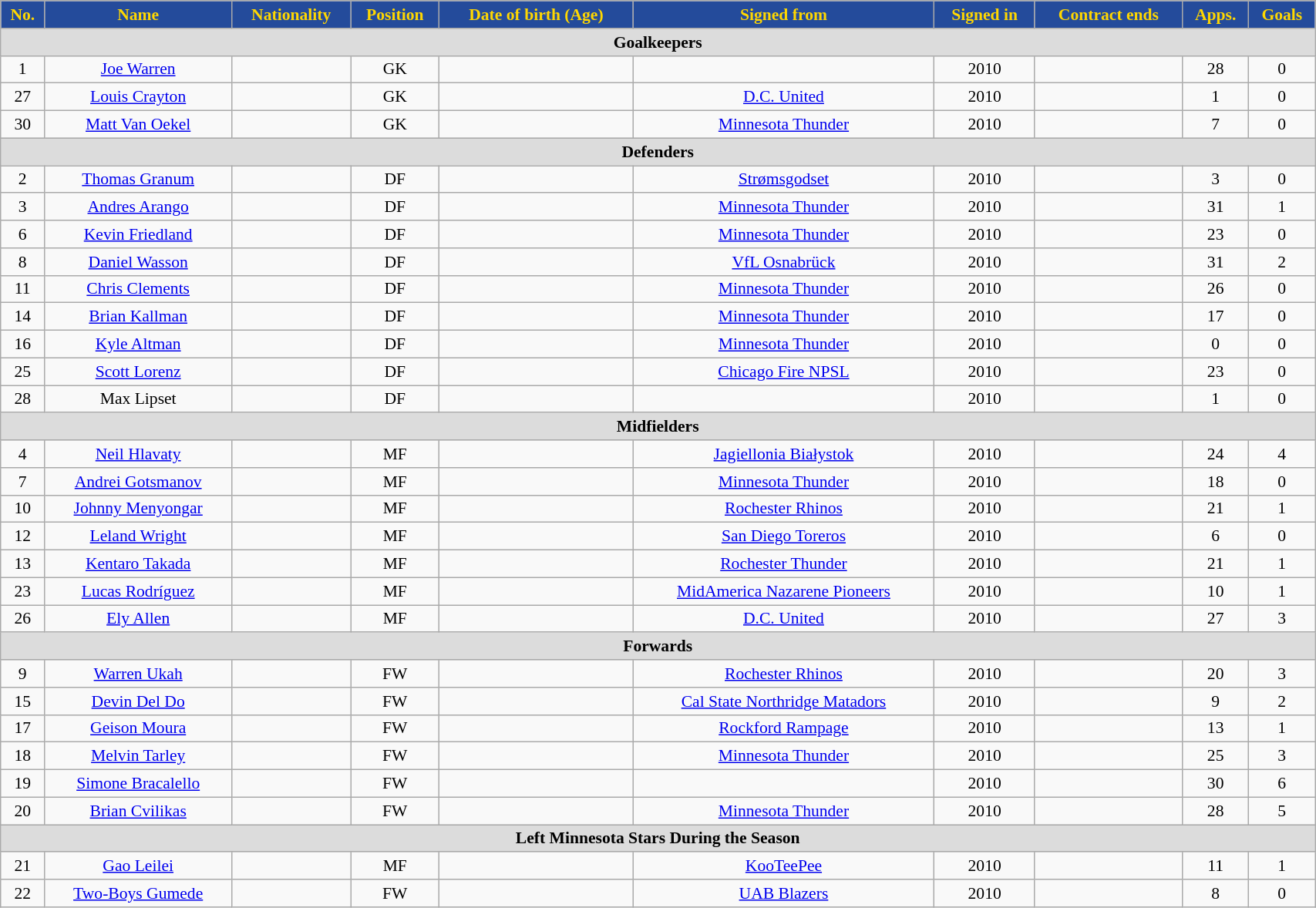<table class="wikitable"  style="text-align:center; font-size:90%; width:90%;">
<tr>
<th style="background:#244B9B; color:gold; text-align:center;">No.</th>
<th style="background:#244B9B; color:gold; text-align:center;">Name</th>
<th style="background:#244B9B; color:gold; text-align:center;">Nationality</th>
<th style="background:#244B9B; color:gold; text-align:center;">Position</th>
<th style="background:#244B9B; color:gold; text-align:center;">Date of birth (Age)</th>
<th style="background:#244B9B; color:gold; text-align:center;">Signed from</th>
<th style="background:#244B9B; color:gold; text-align:center;">Signed in</th>
<th style="background:#244B9B; color:gold; text-align:center;">Contract ends</th>
<th style="background:#244B9B; color:gold; text-align:center;">Apps.</th>
<th style="background:#244B9B; color:gold; text-align:center;">Goals</th>
</tr>
<tr>
<th colspan="11"  style="background:#dcdcdc; text-align:center;">Goalkeepers</th>
</tr>
<tr>
<td>1</td>
<td><a href='#'>Joe Warren</a></td>
<td></td>
<td>GK</td>
<td></td>
<td></td>
<td>2010</td>
<td></td>
<td>28</td>
<td>0</td>
</tr>
<tr>
<td>27</td>
<td><a href='#'>Louis Crayton</a></td>
<td></td>
<td>GK</td>
<td></td>
<td><a href='#'>D.C. United</a></td>
<td>2010</td>
<td></td>
<td>1</td>
<td>0</td>
</tr>
<tr>
<td>30</td>
<td><a href='#'>Matt Van Oekel</a></td>
<td></td>
<td>GK</td>
<td></td>
<td><a href='#'>Minnesota Thunder</a></td>
<td>2010</td>
<td></td>
<td>7</td>
<td>0</td>
</tr>
<tr>
<th colspan="11"  style="background:#dcdcdc; text-align:center;">Defenders</th>
</tr>
<tr>
<td>2</td>
<td><a href='#'>Thomas Granum</a></td>
<td></td>
<td>DF</td>
<td></td>
<td><a href='#'>Strømsgodset</a></td>
<td>2010</td>
<td></td>
<td>3</td>
<td>0</td>
</tr>
<tr>
<td>3</td>
<td><a href='#'>Andres Arango</a></td>
<td></td>
<td>DF</td>
<td></td>
<td><a href='#'>Minnesota Thunder</a></td>
<td>2010</td>
<td></td>
<td>31</td>
<td>1</td>
</tr>
<tr>
<td>6</td>
<td><a href='#'>Kevin Friedland</a></td>
<td></td>
<td>DF</td>
<td></td>
<td><a href='#'>Minnesota Thunder</a></td>
<td>2010</td>
<td></td>
<td>23</td>
<td>0</td>
</tr>
<tr>
<td>8</td>
<td><a href='#'>Daniel Wasson</a></td>
<td></td>
<td>DF</td>
<td></td>
<td><a href='#'>VfL Osnabrück</a></td>
<td>2010</td>
<td></td>
<td>31</td>
<td>2</td>
</tr>
<tr>
<td>11</td>
<td><a href='#'>Chris Clements</a></td>
<td></td>
<td>DF</td>
<td></td>
<td><a href='#'>Minnesota Thunder</a></td>
<td>2010</td>
<td></td>
<td>26</td>
<td>0</td>
</tr>
<tr>
<td>14</td>
<td><a href='#'>Brian Kallman</a></td>
<td></td>
<td>DF</td>
<td></td>
<td><a href='#'>Minnesota Thunder</a></td>
<td>2010</td>
<td></td>
<td>17</td>
<td>0</td>
</tr>
<tr>
<td>16</td>
<td><a href='#'>Kyle Altman</a></td>
<td></td>
<td>DF</td>
<td></td>
<td><a href='#'>Minnesota Thunder</a></td>
<td>2010</td>
<td></td>
<td>0</td>
<td>0</td>
</tr>
<tr>
<td>25</td>
<td><a href='#'>Scott Lorenz</a></td>
<td></td>
<td>DF</td>
<td></td>
<td><a href='#'>Chicago Fire NPSL</a></td>
<td>2010</td>
<td></td>
<td>23</td>
<td>0</td>
</tr>
<tr>
<td>28</td>
<td>Max Lipset</td>
<td></td>
<td>DF</td>
<td></td>
<td></td>
<td>2010</td>
<td></td>
<td>1</td>
<td>0</td>
</tr>
<tr>
<th colspan="11"  style="background:#dcdcdc; text-align:center;">Midfielders</th>
</tr>
<tr>
<td>4</td>
<td><a href='#'>Neil Hlavaty</a></td>
<td></td>
<td>MF</td>
<td></td>
<td><a href='#'>Jagiellonia Białystok</a></td>
<td>2010</td>
<td></td>
<td>24</td>
<td>4</td>
</tr>
<tr>
<td>7</td>
<td><a href='#'>Andrei Gotsmanov</a></td>
<td></td>
<td>MF</td>
<td></td>
<td><a href='#'>Minnesota Thunder</a></td>
<td>2010</td>
<td></td>
<td>18</td>
<td>0</td>
</tr>
<tr>
<td>10</td>
<td><a href='#'>Johnny Menyongar</a></td>
<td></td>
<td>MF</td>
<td></td>
<td><a href='#'>Rochester Rhinos</a></td>
<td>2010</td>
<td></td>
<td>21</td>
<td>1</td>
</tr>
<tr>
<td>12</td>
<td><a href='#'>Leland Wright</a></td>
<td></td>
<td>MF</td>
<td></td>
<td><a href='#'>San Diego Toreros</a></td>
<td>2010</td>
<td></td>
<td>6</td>
<td>0</td>
</tr>
<tr>
<td>13</td>
<td><a href='#'>Kentaro Takada</a></td>
<td></td>
<td>MF</td>
<td></td>
<td><a href='#'>Rochester Thunder</a></td>
<td>2010</td>
<td></td>
<td>21</td>
<td>1</td>
</tr>
<tr>
<td>23</td>
<td><a href='#'>Lucas Rodríguez</a></td>
<td></td>
<td>MF</td>
<td></td>
<td><a href='#'>MidAmerica Nazarene Pioneers</a></td>
<td>2010</td>
<td></td>
<td>10</td>
<td>1</td>
</tr>
<tr>
<td>26</td>
<td><a href='#'>Ely Allen</a></td>
<td></td>
<td>MF</td>
<td></td>
<td><a href='#'>D.C. United</a></td>
<td>2010</td>
<td></td>
<td>27</td>
<td>3</td>
</tr>
<tr>
<th colspan="11"  style="background:#dcdcdc; text-align:center;">Forwards</th>
</tr>
<tr>
<td>9</td>
<td><a href='#'>Warren Ukah</a></td>
<td></td>
<td>FW</td>
<td></td>
<td><a href='#'>Rochester Rhinos</a></td>
<td>2010</td>
<td></td>
<td>20</td>
<td>3</td>
</tr>
<tr>
<td>15</td>
<td><a href='#'>Devin Del Do</a></td>
<td></td>
<td>FW</td>
<td></td>
<td><a href='#'>Cal State Northridge Matadors</a></td>
<td>2010</td>
<td></td>
<td>9</td>
<td>2</td>
</tr>
<tr>
<td>17</td>
<td><a href='#'>Geison Moura</a></td>
<td></td>
<td>FW</td>
<td></td>
<td><a href='#'>Rockford Rampage</a></td>
<td>2010</td>
<td></td>
<td>13</td>
<td>1</td>
</tr>
<tr>
<td>18</td>
<td><a href='#'>Melvin Tarley</a></td>
<td></td>
<td>FW</td>
<td></td>
<td><a href='#'>Minnesota Thunder</a></td>
<td>2010</td>
<td></td>
<td>25</td>
<td>3</td>
</tr>
<tr>
<td>19</td>
<td><a href='#'>Simone Bracalello</a></td>
<td></td>
<td>FW</td>
<td></td>
<td></td>
<td>2010</td>
<td></td>
<td>30</td>
<td>6</td>
</tr>
<tr>
<td>20</td>
<td><a href='#'>Brian Cvilikas</a></td>
<td></td>
<td>FW</td>
<td></td>
<td><a href='#'>Minnesota Thunder</a></td>
<td>2010</td>
<td></td>
<td>28</td>
<td>5</td>
</tr>
<tr>
<th colspan="11"  style="background:#dcdcdc; text-align:center;">Left Minnesota Stars During the Season</th>
</tr>
<tr>
<td>21</td>
<td><a href='#'>Gao Leilei</a></td>
<td></td>
<td>MF</td>
<td></td>
<td><a href='#'>KooTeePee</a></td>
<td>2010</td>
<td></td>
<td>11</td>
<td>1</td>
</tr>
<tr>
<td>22</td>
<td><a href='#'>Two-Boys Gumede</a></td>
<td></td>
<td>FW</td>
<td></td>
<td><a href='#'>UAB Blazers</a></td>
<td>2010</td>
<td></td>
<td>8</td>
<td>0</td>
</tr>
</table>
